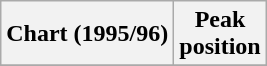<table class="wikitable sortable plainrowheaders" style="text-align:center">
<tr>
<th scope="col">Chart (1995/96)</th>
<th scope="col">Peak<br>position</th>
</tr>
<tr>
</tr>
</table>
